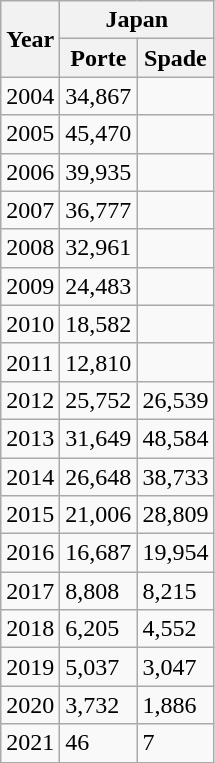<table class="wikitable">
<tr>
<th rowspan="2">Year</th>
<th colspan="2">Japan</th>
</tr>
<tr>
<th>Porte</th>
<th>Spade</th>
</tr>
<tr>
<td>2004</td>
<td>34,867</td>
<td></td>
</tr>
<tr>
<td>2005</td>
<td>45,470</td>
<td></td>
</tr>
<tr>
<td>2006</td>
<td>39,935</td>
<td></td>
</tr>
<tr>
<td>2007</td>
<td>36,777</td>
<td></td>
</tr>
<tr>
<td>2008</td>
<td>32,961</td>
<td></td>
</tr>
<tr>
<td>2009</td>
<td>24,483</td>
<td></td>
</tr>
<tr>
<td>2010</td>
<td>18,582</td>
<td></td>
</tr>
<tr>
<td>2011</td>
<td>12,810</td>
<td></td>
</tr>
<tr>
<td>2012</td>
<td>25,752</td>
<td>26,539</td>
</tr>
<tr>
<td>2013</td>
<td>31,649</td>
<td>48,584</td>
</tr>
<tr>
<td>2014</td>
<td>26,648</td>
<td>38,733</td>
</tr>
<tr>
<td>2015</td>
<td>21,006</td>
<td>28,809</td>
</tr>
<tr>
<td>2016</td>
<td>16,687</td>
<td>19,954</td>
</tr>
<tr>
<td>2017</td>
<td>8,808</td>
<td>8,215</td>
</tr>
<tr>
<td>2018</td>
<td>6,205</td>
<td>4,552</td>
</tr>
<tr>
<td>2019</td>
<td>5,037</td>
<td>3,047</td>
</tr>
<tr>
<td>2020</td>
<td>3,732</td>
<td>1,886</td>
</tr>
<tr>
<td>2021</td>
<td>46</td>
<td>7</td>
</tr>
</table>
